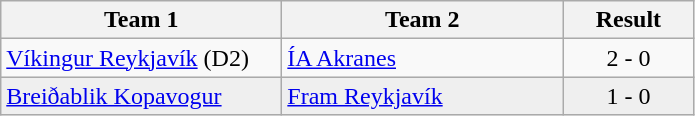<table class="wikitable">
<tr>
<th width="180">Team 1</th>
<th width="180">Team 2</th>
<th width="80">Result</th>
</tr>
<tr>
<td><a href='#'>Víkingur Reykjavík</a> (D2)</td>
<td><a href='#'>ÍA Akranes</a></td>
<td align="center">2 - 0</td>
</tr>
<tr style="background:#EFEFEF">
<td><a href='#'>Breiðablik Kopavogur</a></td>
<td><a href='#'>Fram Reykjavík</a></td>
<td align="center">1 - 0</td>
</tr>
</table>
